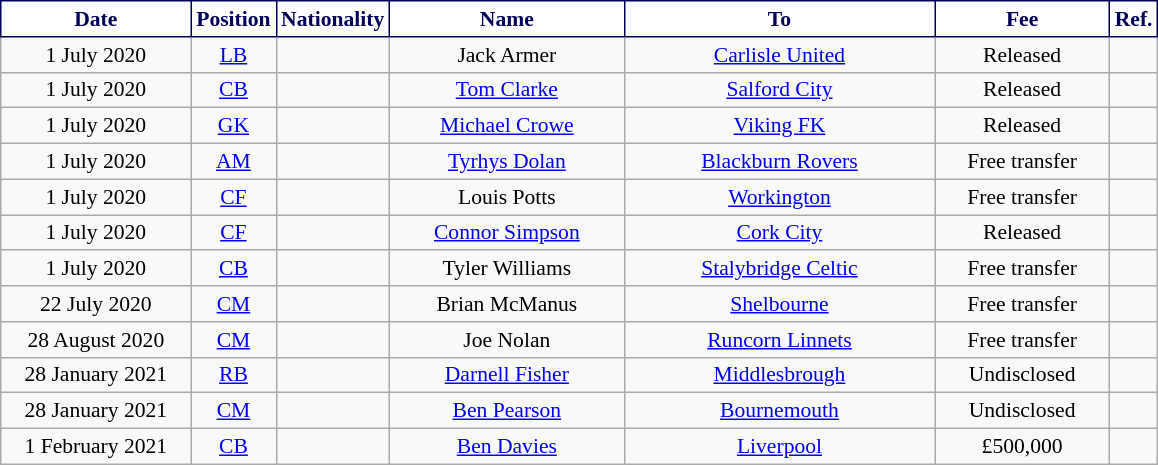<table class="wikitable"  style="text-align:center; font-size:90%; ">
<tr>
<th style="background:#ffffff;color:#00005a;border:1px solid #000056; width:120px;">Date</th>
<th style="background:#ffffff;color:#00005a;border:1px solid #000056; width:50px;">Position</th>
<th style="background:#ffffff;color:#00005a;border:1px solid #000056; width:50px;">Nationality</th>
<th style="background:#ffffff;color:#00005a;border:1px solid #000056; width:150px;">Name</th>
<th style="background:#ffffff;color:#00005a;border:1px solid #000056; width:200px;">To</th>
<th style="background:#ffffff;color:#00005a;border:1px solid #000056; width:110px;">Fee</th>
<th style="background:#ffffff;color:#00005a;border:1px solid #000056; width:25px;">Ref.</th>
</tr>
<tr>
<td>1 July 2020</td>
<td><a href='#'>LB</a></td>
<td></td>
<td>Jack Armer</td>
<td> <a href='#'>Carlisle United</a></td>
<td>Released</td>
<td></td>
</tr>
<tr>
<td>1 July 2020</td>
<td><a href='#'>CB</a></td>
<td></td>
<td><a href='#'>Tom Clarke</a></td>
<td> <a href='#'>Salford City</a></td>
<td>Released</td>
<td></td>
</tr>
<tr>
<td>1 July 2020</td>
<td><a href='#'>GK</a></td>
<td></td>
<td><a href='#'>Michael Crowe</a></td>
<td> <a href='#'>Viking FK</a></td>
<td>Released</td>
<td></td>
</tr>
<tr>
<td>1 July 2020</td>
<td><a href='#'>AM</a></td>
<td></td>
<td><a href='#'>Tyrhys Dolan</a></td>
<td> <a href='#'>Blackburn Rovers</a></td>
<td>Free transfer</td>
<td></td>
</tr>
<tr>
<td>1 July 2020</td>
<td><a href='#'>CF</a></td>
<td></td>
<td>Louis Potts</td>
<td> <a href='#'>Workington</a></td>
<td>Free transfer</td>
<td></td>
</tr>
<tr>
<td>1 July 2020</td>
<td><a href='#'>CF</a></td>
<td></td>
<td><a href='#'>Connor Simpson</a></td>
<td> <a href='#'>Cork City</a></td>
<td>Released</td>
<td></td>
</tr>
<tr>
<td>1 July 2020</td>
<td><a href='#'>CB</a></td>
<td></td>
<td>Tyler Williams</td>
<td> <a href='#'>Stalybridge Celtic</a></td>
<td>Free transfer</td>
<td></td>
</tr>
<tr>
<td>22 July 2020</td>
<td><a href='#'>CM</a></td>
<td></td>
<td>Brian McManus</td>
<td> <a href='#'>Shelbourne</a></td>
<td>Free transfer</td>
<td></td>
</tr>
<tr>
<td>28 August 2020</td>
<td><a href='#'>CM</a></td>
<td></td>
<td>Joe Nolan</td>
<td> <a href='#'>Runcorn Linnets</a></td>
<td>Free transfer</td>
<td></td>
</tr>
<tr>
<td>28 January 2021</td>
<td><a href='#'>RB</a></td>
<td></td>
<td><a href='#'>Darnell Fisher</a></td>
<td> <a href='#'>Middlesbrough</a></td>
<td>Undisclosed</td>
<td></td>
</tr>
<tr>
<td>28 January 2021</td>
<td><a href='#'>CM</a></td>
<td></td>
<td><a href='#'>Ben Pearson</a></td>
<td> <a href='#'>Bournemouth</a></td>
<td>Undisclosed</td>
<td></td>
</tr>
<tr>
<td>1 February 2021</td>
<td><a href='#'>CB</a></td>
<td></td>
<td><a href='#'>Ben Davies</a></td>
<td> <a href='#'>Liverpool</a></td>
<td>£500,000</td>
<td></td>
</tr>
</table>
